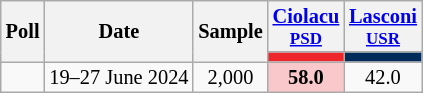<table class="wikitable sortable" style="text-align:center;font-size:85%;line-height:14px;">
<tr>
<th rowspan="2">Poll</th>
<th rowspan="2">Date</th>
<th rowspan="2" style="width:35px;">Sample</th>
<th class="unsortable" style="width:20px;"><a href='#'>Ciolacu</a><br><small><a href='#'>PSD</a></small></th>
<th class="unsortable" style="width:20px;"><a href='#'>Lasconi</a><br><small><a href='#'>USR</a></small></th>
</tr>
<tr>
<th style="background:#ED262B; "></th>
<th style="background:#002a59; "></th>
</tr>
<tr>
<td></td>
<td>19–27 June 2024</td>
<td>2,000</td>
<td style="background:#f9c8ca"><strong>58.0</strong></td>
<td>42.0</td>
</tr>
</table>
